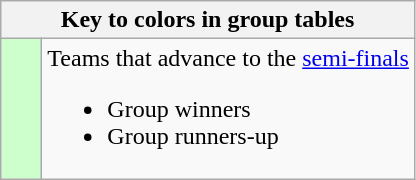<table class="wikitable" style="text-align: center;">
<tr>
<th colspan=2>Key to colors in group tables</th>
</tr>
<tr>
<td style="background:#cfc; width:20px;"></td>
<td align=left>Teams that advance to the <a href='#'>semi-finals</a><br><ul><li>Group winners</li><li>Group runners-up</li></ul></td>
</tr>
</table>
